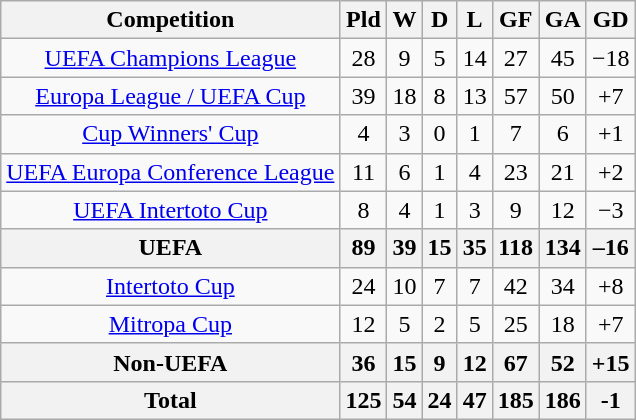<table class="wikitable" style="text-align: center;">
<tr>
<th>Competition</th>
<th>Pld</th>
<th>W</th>
<th>D</th>
<th>L</th>
<th>GF</th>
<th>GA</th>
<th>GD</th>
</tr>
<tr>
<td><a href='#'>UEFA Champions League</a></td>
<td>28</td>
<td>9</td>
<td>5</td>
<td>14</td>
<td>27</td>
<td>45</td>
<td>−18</td>
</tr>
<tr>
<td><a href='#'>Europa League / UEFA Cup</a></td>
<td>39</td>
<td>18</td>
<td>8</td>
<td>13</td>
<td>57</td>
<td>50</td>
<td>+7</td>
</tr>
<tr>
<td><a href='#'>Cup Winners' Cup</a></td>
<td>4</td>
<td>3</td>
<td>0</td>
<td>1</td>
<td>7</td>
<td>6</td>
<td>+1</td>
</tr>
<tr>
<td><a href='#'>UEFA Europa Conference League</a></td>
<td>11</td>
<td>6</td>
<td>1</td>
<td>4</td>
<td>23</td>
<td>21</td>
<td>+2</td>
</tr>
<tr>
<td><a href='#'>UEFA Intertoto Cup</a></td>
<td>8</td>
<td>4</td>
<td>1</td>
<td>3</td>
<td>9</td>
<td>12</td>
<td>−3</td>
</tr>
<tr>
<th>UEFA</th>
<th>89</th>
<th>39</th>
<th>15</th>
<th>35</th>
<th>118</th>
<th>134</th>
<th>–16</th>
</tr>
<tr>
<td><a href='#'>Intertoto Cup</a></td>
<td>24</td>
<td>10</td>
<td>7</td>
<td>7</td>
<td>42</td>
<td>34</td>
<td>+8</td>
</tr>
<tr>
<td><a href='#'>Mitropa Cup</a></td>
<td>12</td>
<td>5</td>
<td>2</td>
<td>5</td>
<td>25</td>
<td>18</td>
<td>+7</td>
</tr>
<tr>
<th>Non-UEFA</th>
<th>36</th>
<th>15</th>
<th>9</th>
<th>12</th>
<th>67</th>
<th>52</th>
<th>+15</th>
</tr>
<tr>
<th>Total</th>
<th>125</th>
<th>54</th>
<th>24</th>
<th>47</th>
<th>185</th>
<th>186</th>
<th>-1</th>
</tr>
</table>
